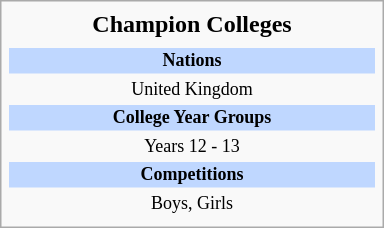<table class="infobox" style="width: 16em; text-align: center;">
<tr>
<th style="font-size: 16px text-align: left;">Champion Colleges</th>
</tr>
<tr>
<td style="font-size: 11px; line-height: 15px;"></td>
</tr>
<tr>
<td style="font-size: 12px; background: #BFD7FF;"><strong>Nations</strong></td>
</tr>
<tr>
<td style="font-size: 12px;text-align: center">United Kingdom<br></td>
</tr>
<tr>
<td style="font-size: 12px; background: #BFD7FF;"><strong>College Year Groups</strong></td>
</tr>
<tr>
<td style="font-size: 12px; text-align: center">Years 12 - 13</td>
</tr>
<tr>
<td style="font-size: 12px; background: #BFD7FF;"><strong>Competitions</strong></td>
</tr>
<tr>
<td style="font-size: 12px; text-align: center">Boys, Girls</td>
</tr>
<tr>
</tr>
</table>
